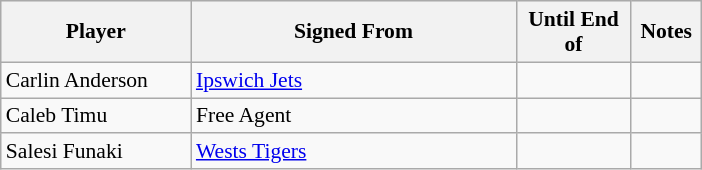<table class="wikitable" style="font-size:90%">
<tr bgcolor="#efefef">
<th width="120">Player</th>
<th width="210">Signed From</th>
<th width="70">Until End of</th>
<th width="40">Notes</th>
</tr>
<tr>
<td>Carlin Anderson</td>
<td> <a href='#'>Ipswich Jets</a></td>
<td></td>
<td></td>
</tr>
<tr>
<td>Caleb Timu</td>
<td>Free Agent</td>
<td></td>
<td></td>
</tr>
<tr>
<td>Salesi Funaki</td>
<td> <a href='#'>Wests Tigers</a></td>
<td></td>
<td></td>
</tr>
</table>
